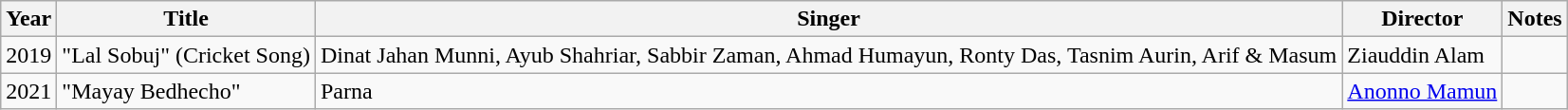<table class="wikitable">
<tr>
<th>Year</th>
<th>Title</th>
<th>Singer</th>
<th>Director</th>
<th>Notes</th>
</tr>
<tr>
<td>2019</td>
<td>"Lal Sobuj" (Cricket Song)</td>
<td>Dinat Jahan Munni, Ayub Shahriar, Sabbir Zaman, Ahmad Humayun, Ronty Das, Tasnim Aurin, Arif & Masum</td>
<td>Ziauddin Alam</td>
<td></td>
</tr>
<tr>
<td>2021</td>
<td>"Mayay Bedhecho"</td>
<td>Parna</td>
<td><a href='#'>Anonno Mamun</a></td>
<td></td>
</tr>
</table>
